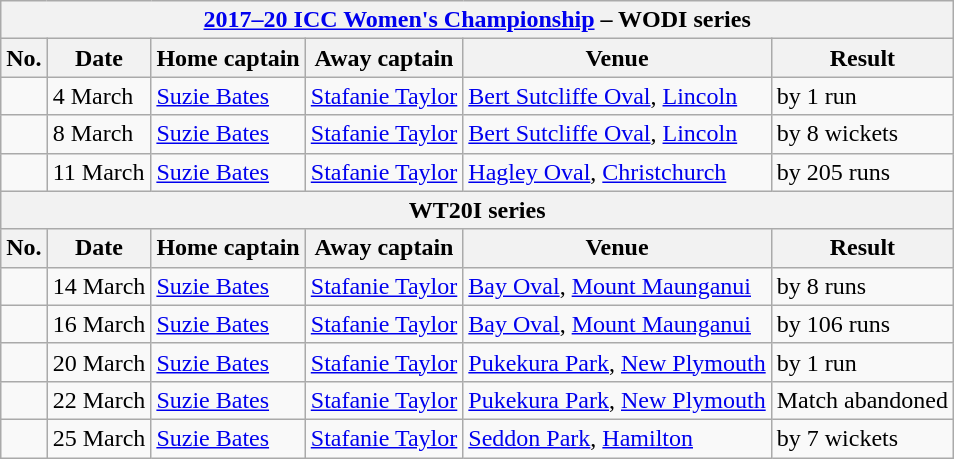<table class="wikitable">
<tr>
<th colspan="6"><a href='#'>2017–20 ICC Women's Championship</a> – WODI series</th>
</tr>
<tr>
<th>No.</th>
<th>Date</th>
<th>Home captain</th>
<th>Away captain</th>
<th>Venue</th>
<th>Result</th>
</tr>
<tr>
<td></td>
<td>4 March</td>
<td><a href='#'>Suzie Bates</a></td>
<td><a href='#'>Stafanie Taylor</a></td>
<td><a href='#'>Bert Sutcliffe Oval</a>, <a href='#'>Lincoln</a></td>
<td> by 1 run</td>
</tr>
<tr>
<td></td>
<td>8 March</td>
<td><a href='#'>Suzie Bates</a></td>
<td><a href='#'>Stafanie Taylor</a></td>
<td><a href='#'>Bert Sutcliffe Oval</a>, <a href='#'>Lincoln</a></td>
<td> by 8 wickets</td>
</tr>
<tr>
<td></td>
<td>11 March</td>
<td><a href='#'>Suzie Bates</a></td>
<td><a href='#'>Stafanie Taylor</a></td>
<td><a href='#'>Hagley Oval</a>, <a href='#'>Christchurch</a></td>
<td> by 205 runs</td>
</tr>
<tr>
<th colspan="6">WT20I series</th>
</tr>
<tr>
<th>No.</th>
<th>Date</th>
<th>Home captain</th>
<th>Away captain</th>
<th>Venue</th>
<th>Result</th>
</tr>
<tr>
<td></td>
<td>14 March</td>
<td><a href='#'>Suzie Bates</a></td>
<td><a href='#'>Stafanie Taylor</a></td>
<td><a href='#'>Bay Oval</a>, <a href='#'>Mount Maunganui</a></td>
<td> by 8 runs</td>
</tr>
<tr>
<td></td>
<td>16 March</td>
<td><a href='#'>Suzie Bates</a></td>
<td><a href='#'>Stafanie Taylor</a></td>
<td><a href='#'>Bay Oval</a>, <a href='#'>Mount Maunganui</a></td>
<td> by 106 runs</td>
</tr>
<tr>
<td></td>
<td>20 March</td>
<td><a href='#'>Suzie Bates</a></td>
<td><a href='#'>Stafanie Taylor</a></td>
<td><a href='#'>Pukekura Park</a>, <a href='#'>New Plymouth</a></td>
<td> by 1 run</td>
</tr>
<tr>
<td></td>
<td>22 March</td>
<td><a href='#'>Suzie Bates</a></td>
<td><a href='#'>Stafanie Taylor</a></td>
<td><a href='#'>Pukekura Park</a>, <a href='#'>New Plymouth</a></td>
<td>Match abandoned</td>
</tr>
<tr>
<td></td>
<td>25 March</td>
<td><a href='#'>Suzie Bates</a></td>
<td><a href='#'>Stafanie Taylor</a></td>
<td><a href='#'>Seddon Park</a>, <a href='#'>Hamilton</a></td>
<td> by 7 wickets</td>
</tr>
</table>
